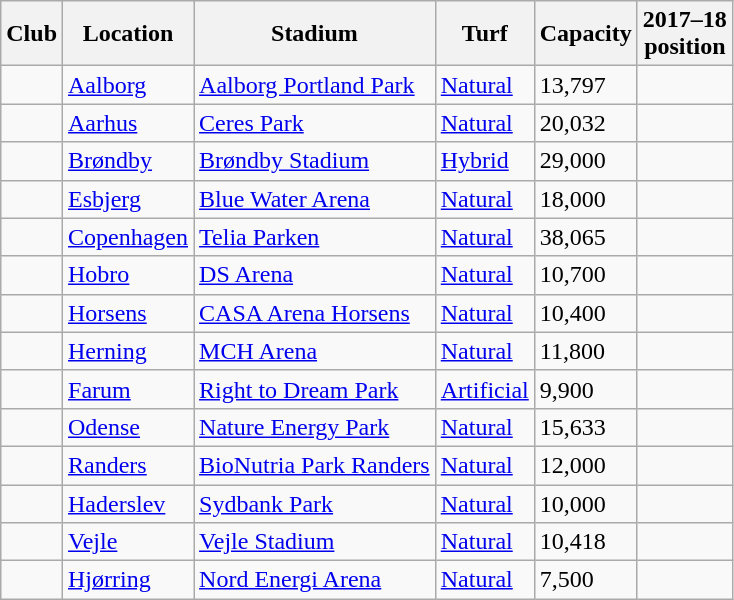<table class="wikitable sortable">
<tr>
<th>Club</th>
<th>Location</th>
<th>Stadium</th>
<th>Turf</th>
<th>Capacity</th>
<th>2017–18<br>position</th>
</tr>
<tr>
<td></td>
<td><a href='#'>Aalborg</a></td>
<td><a href='#'>Aalborg Portland Park</a></td>
<td><a href='#'>Natural</a></td>
<td>13,797</td>
<td></td>
</tr>
<tr>
<td></td>
<td><a href='#'>Aarhus</a></td>
<td><a href='#'>Ceres Park</a></td>
<td><a href='#'>Natural</a></td>
<td>20,032</td>
<td></td>
</tr>
<tr>
<td></td>
<td><a href='#'>Brøndby</a></td>
<td><a href='#'>Brøndby Stadium</a></td>
<td><a href='#'>Hybrid</a></td>
<td>29,000</td>
<td></td>
</tr>
<tr>
<td></td>
<td><a href='#'>Esbjerg</a></td>
<td><a href='#'>Blue Water Arena</a></td>
<td><a href='#'>Natural</a></td>
<td>18,000</td>
<td></td>
</tr>
<tr>
<td></td>
<td><a href='#'>Copenhagen</a></td>
<td><a href='#'>Telia Parken</a></td>
<td><a href='#'>Natural</a></td>
<td>38,065</td>
<td></td>
</tr>
<tr>
<td></td>
<td><a href='#'>Hobro</a></td>
<td><a href='#'>DS Arena</a></td>
<td><a href='#'>Natural</a></td>
<td>10,700</td>
<td></td>
</tr>
<tr>
<td></td>
<td><a href='#'>Horsens</a></td>
<td><a href='#'>CASA Arena Horsens</a></td>
<td><a href='#'>Natural</a></td>
<td>10,400</td>
<td></td>
</tr>
<tr>
<td></td>
<td><a href='#'>Herning</a></td>
<td><a href='#'>MCH Arena</a></td>
<td><a href='#'>Natural</a></td>
<td>11,800</td>
<td></td>
</tr>
<tr>
<td></td>
<td><a href='#'>Farum</a></td>
<td><a href='#'>Right to Dream Park</a></td>
<td><a href='#'>Artificial</a></td>
<td>9,900</td>
<td></td>
</tr>
<tr>
<td></td>
<td><a href='#'>Odense</a></td>
<td><a href='#'>Nature Energy Park</a></td>
<td><a href='#'>Natural</a></td>
<td>15,633</td>
<td></td>
</tr>
<tr>
<td></td>
<td><a href='#'>Randers</a></td>
<td><a href='#'>BioNutria Park Randers</a></td>
<td><a href='#'>Natural</a></td>
<td>12,000</td>
<td></td>
</tr>
<tr>
<td></td>
<td><a href='#'>Haderslev</a></td>
<td><a href='#'>Sydbank Park</a></td>
<td><a href='#'>Natural</a></td>
<td>10,000</td>
<td></td>
</tr>
<tr>
<td></td>
<td><a href='#'>Vejle</a></td>
<td><a href='#'>Vejle Stadium</a></td>
<td><a href='#'>Natural</a></td>
<td>10,418</td>
<td></td>
</tr>
<tr>
<td></td>
<td><a href='#'>Hjørring</a></td>
<td><a href='#'>Nord Energi Arena</a></td>
<td><a href='#'>Natural</a></td>
<td>7,500</td>
<td></td>
</tr>
</table>
